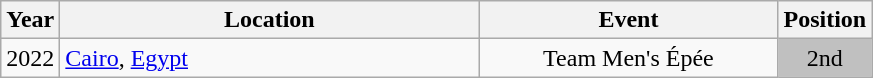<table class="wikitable" style="text-align:center;">
<tr>
<th>Year</th>
<th style="width:17em">Location</th>
<th style="width:12em">Event</th>
<th>Position</th>
</tr>
<tr>
<td>2022</td>
<td rowspan="1" align="left"> <a href='#'>Cairo</a>, <a href='#'>Egypt</a></td>
<td>Team Men's Épée</td>
<td bgcolor="silver">2nd</td>
</tr>
</table>
